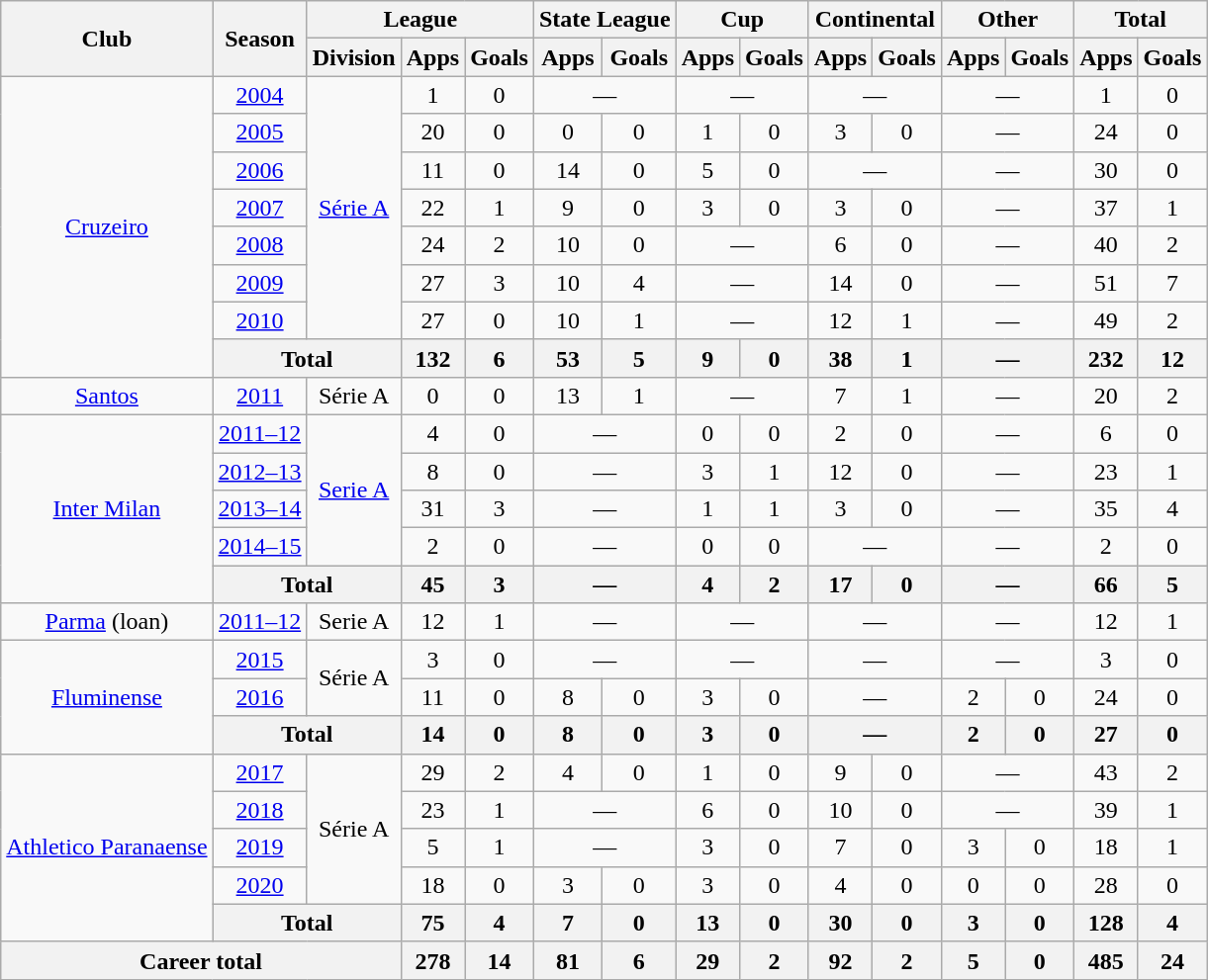<table class="wikitable" style="text-align:center">
<tr>
<th rowspan="2">Club</th>
<th rowspan="2">Season</th>
<th colspan="3">League</th>
<th colspan="2">State League</th>
<th colspan="2">Cup</th>
<th colspan="2">Continental</th>
<th colspan="2">Other</th>
<th colspan="2">Total</th>
</tr>
<tr>
<th>Division</th>
<th>Apps</th>
<th>Goals</th>
<th>Apps</th>
<th>Goals</th>
<th>Apps</th>
<th>Goals</th>
<th>Apps</th>
<th>Goals</th>
<th>Apps</th>
<th>Goals</th>
<th>Apps</th>
<th>Goals</th>
</tr>
<tr>
<td rowspan="8"><a href='#'>Cruzeiro</a></td>
<td><a href='#'>2004</a></td>
<td rowspan="7"><a href='#'>Série A</a></td>
<td>1</td>
<td>0</td>
<td colspan="2">—</td>
<td colspan="2">—</td>
<td colspan="2">—</td>
<td colspan="2">—</td>
<td>1</td>
<td>0</td>
</tr>
<tr>
<td><a href='#'>2005</a></td>
<td>20</td>
<td>0</td>
<td>0</td>
<td>0</td>
<td>1</td>
<td>0</td>
<td>3</td>
<td>0</td>
<td colspan="2">—</td>
<td>24</td>
<td>0</td>
</tr>
<tr>
<td><a href='#'>2006</a></td>
<td>11</td>
<td>0</td>
<td>14</td>
<td>0</td>
<td>5</td>
<td>0</td>
<td colspan="2">—</td>
<td colspan="2">—</td>
<td>30</td>
<td>0</td>
</tr>
<tr>
<td><a href='#'>2007</a></td>
<td>22</td>
<td>1</td>
<td>9</td>
<td>0</td>
<td>3</td>
<td>0</td>
<td>3</td>
<td>0</td>
<td colspan="2">—</td>
<td>37</td>
<td>1</td>
</tr>
<tr>
<td><a href='#'>2008</a></td>
<td>24</td>
<td>2</td>
<td>10</td>
<td>0</td>
<td colspan="2">—</td>
<td>6</td>
<td>0</td>
<td colspan="2">—</td>
<td>40</td>
<td>2</td>
</tr>
<tr>
<td><a href='#'>2009</a></td>
<td>27</td>
<td>3</td>
<td>10</td>
<td>4</td>
<td colspan="2">—</td>
<td>14</td>
<td>0</td>
<td colspan="2">—</td>
<td>51</td>
<td>7</td>
</tr>
<tr>
<td><a href='#'>2010</a></td>
<td>27</td>
<td>0</td>
<td>10</td>
<td>1</td>
<td colspan="2">—</td>
<td>12</td>
<td>1</td>
<td colspan="2">—</td>
<td>49</td>
<td>2</td>
</tr>
<tr>
<th colspan="2">Total</th>
<th>132</th>
<th>6</th>
<th>53</th>
<th>5</th>
<th>9</th>
<th>0</th>
<th>38</th>
<th>1</th>
<th colspan="2">—</th>
<th>232</th>
<th>12</th>
</tr>
<tr>
<td><a href='#'>Santos</a></td>
<td><a href='#'>2011</a></td>
<td>Série A</td>
<td>0</td>
<td>0</td>
<td>13</td>
<td>1</td>
<td colspan="2">—</td>
<td>7</td>
<td>1</td>
<td colspan="2">—</td>
<td>20</td>
<td>2</td>
</tr>
<tr>
<td rowspan="5"><a href='#'>Inter Milan</a></td>
<td><a href='#'>2011–12</a></td>
<td rowspan="4"><a href='#'>Serie A</a></td>
<td>4</td>
<td>0</td>
<td colspan="2">—</td>
<td>0</td>
<td>0</td>
<td>2</td>
<td>0</td>
<td colspan="2">—</td>
<td>6</td>
<td>0</td>
</tr>
<tr>
<td><a href='#'>2012–13</a></td>
<td>8</td>
<td>0</td>
<td colspan="2">—</td>
<td>3</td>
<td>1</td>
<td>12</td>
<td>0</td>
<td colspan="2">—</td>
<td>23</td>
<td>1</td>
</tr>
<tr>
<td><a href='#'>2013–14</a></td>
<td>31</td>
<td>3</td>
<td colspan="2">—</td>
<td>1</td>
<td>1</td>
<td>3</td>
<td>0</td>
<td colspan="2">—</td>
<td>35</td>
<td>4</td>
</tr>
<tr>
<td><a href='#'>2014–15</a></td>
<td>2</td>
<td>0</td>
<td colspan="2">—</td>
<td>0</td>
<td>0</td>
<td colspan="2">—</td>
<td colspan="2">—</td>
<td>2</td>
<td>0</td>
</tr>
<tr>
<th colspan="2">Total</th>
<th>45</th>
<th>3</th>
<th colspan="2">—</th>
<th>4</th>
<th>2</th>
<th>17</th>
<th>0</th>
<th colspan="2">—</th>
<th>66</th>
<th>5</th>
</tr>
<tr>
<td><a href='#'>Parma</a> (loan)</td>
<td><a href='#'>2011–12</a></td>
<td>Serie A</td>
<td>12</td>
<td>1</td>
<td colspan="2">—</td>
<td colspan="2">—</td>
<td colspan="2">—</td>
<td colspan="2">—</td>
<td>12</td>
<td>1</td>
</tr>
<tr>
<td rowspan="3"><a href='#'>Fluminense</a></td>
<td><a href='#'>2015</a></td>
<td rowspan="2">Série A</td>
<td>3</td>
<td>0</td>
<td colspan="2">—</td>
<td colspan="2">—</td>
<td colspan="2">—</td>
<td colspan="2">—</td>
<td>3</td>
<td>0</td>
</tr>
<tr>
<td><a href='#'>2016</a></td>
<td>11</td>
<td>0</td>
<td>8</td>
<td>0</td>
<td>3</td>
<td>0</td>
<td colspan="2">—</td>
<td>2</td>
<td>0</td>
<td>24</td>
<td>0</td>
</tr>
<tr>
<th colspan="2">Total</th>
<th>14</th>
<th>0</th>
<th>8</th>
<th>0</th>
<th>3</th>
<th>0</th>
<th colspan="2">—</th>
<th>2</th>
<th>0</th>
<th>27</th>
<th>0</th>
</tr>
<tr>
<td rowspan="5"><a href='#'>Athletico Paranaense</a></td>
<td><a href='#'>2017</a></td>
<td rowspan="4">Série A</td>
<td>29</td>
<td>2</td>
<td>4</td>
<td>0</td>
<td>1</td>
<td>0</td>
<td>9</td>
<td>0</td>
<td colspan="2">—</td>
<td>43</td>
<td>2</td>
</tr>
<tr>
<td><a href='#'>2018</a></td>
<td>23</td>
<td>1</td>
<td colspan="2">—</td>
<td>6</td>
<td>0</td>
<td>10</td>
<td>0</td>
<td colspan="2">—</td>
<td>39</td>
<td>1</td>
</tr>
<tr>
<td><a href='#'>2019</a></td>
<td>5</td>
<td>1</td>
<td colspan="2">—</td>
<td>3</td>
<td>0</td>
<td>7</td>
<td>0</td>
<td>3</td>
<td>0</td>
<td>18</td>
<td>1</td>
</tr>
<tr>
<td><a href='#'>2020</a></td>
<td>18</td>
<td>0</td>
<td>3</td>
<td>0</td>
<td>3</td>
<td>0</td>
<td>4</td>
<td>0</td>
<td>0</td>
<td>0</td>
<td>28</td>
<td>0</td>
</tr>
<tr>
<th colspan="2">Total</th>
<th>75</th>
<th>4</th>
<th>7</th>
<th>0</th>
<th>13</th>
<th>0</th>
<th>30</th>
<th>0</th>
<th>3</th>
<th>0</th>
<th>128</th>
<th>4</th>
</tr>
<tr>
<th colspan="3">Career total</th>
<th>278</th>
<th>14</th>
<th>81</th>
<th>6</th>
<th>29</th>
<th>2</th>
<th>92</th>
<th>2</th>
<th>5</th>
<th>0</th>
<th>485</th>
<th>24</th>
</tr>
</table>
